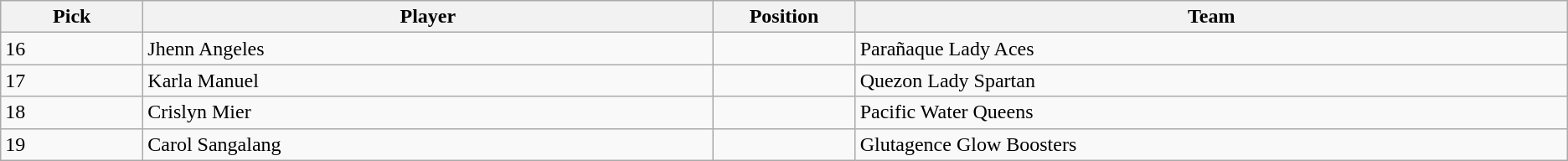<table class="wikitable sortable">
<tr>
<th style="width:5%;">Pick</th>
<th style="width:20%;">Player</th>
<th style="width:5%;">Position</th>
<th style="width:25%;">Team</th>
</tr>
<tr>
<td>16</td>
<td>Jhenn Angeles</td>
<td></td>
<td>Parañaque Lady Aces</td>
</tr>
<tr>
<td>17</td>
<td>Karla Manuel</td>
<td></td>
<td>Quezon Lady Spartan</td>
</tr>
<tr>
<td>18</td>
<td>Crislyn Mier</td>
<td></td>
<td>Pacific Water Queens</td>
</tr>
<tr>
<td>19</td>
<td>Carol Sangalang</td>
<td></td>
<td>Glutagence Glow Boosters</td>
</tr>
</table>
